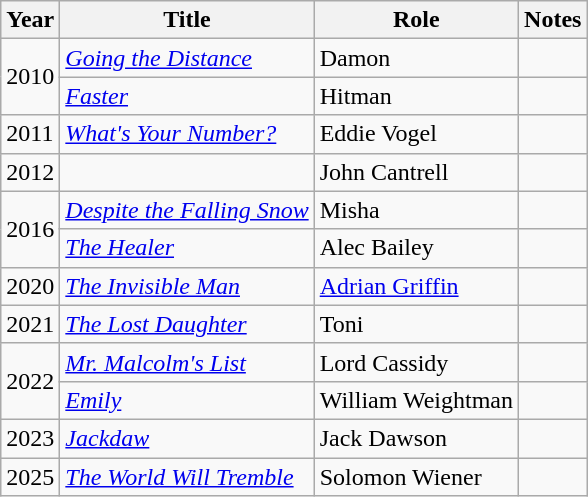<table class="wikitable sortable">
<tr>
<th>Year</th>
<th>Title</th>
<th>Role</th>
<th class="unsortable">Notes</th>
</tr>
<tr>
<td rowspan="2">2010</td>
<td><em><a href='#'>Going the Distance</a></em></td>
<td>Damon</td>
<td></td>
</tr>
<tr>
<td><em><a href='#'>Faster</a></em></td>
<td>Hitman</td>
<td></td>
</tr>
<tr>
<td>2011</td>
<td><em><a href='#'>What's Your Number?</a></em></td>
<td>Eddie Vogel</td>
<td></td>
</tr>
<tr>
<td>2012</td>
<td><em></em></td>
<td>John Cantrell</td>
<td></td>
</tr>
<tr>
<td rowspan="2">2016</td>
<td><em><a href='#'>Despite the Falling Snow</a></em></td>
<td>Misha</td>
<td></td>
</tr>
<tr>
<td><em><a href='#'>The Healer</a></em></td>
<td>Alec Bailey</td>
<td></td>
</tr>
<tr>
<td>2020</td>
<td><em><a href='#'>The Invisible Man</a></em></td>
<td><a href='#'>Adrian Griffin</a></td>
<td></td>
</tr>
<tr>
<td>2021</td>
<td><em><a href='#'>The Lost Daughter</a></em></td>
<td>Toni</td>
<td></td>
</tr>
<tr>
<td rowspan="2">2022</td>
<td><em><a href='#'>Mr. Malcolm's List</a></em></td>
<td>Lord Cassidy</td>
<td></td>
</tr>
<tr>
<td><em><a href='#'>Emily</a></em></td>
<td>William Weightman</td>
<td></td>
</tr>
<tr>
<td>2023</td>
<td><em><a href='#'>Jackdaw</a></em></td>
<td>Jack Dawson</td>
<td></td>
</tr>
<tr>
<td>2025</td>
<td><em><a href='#'>The World Will Tremble</a></em></td>
<td>Solomon Wiener</td>
<td></td>
</tr>
</table>
